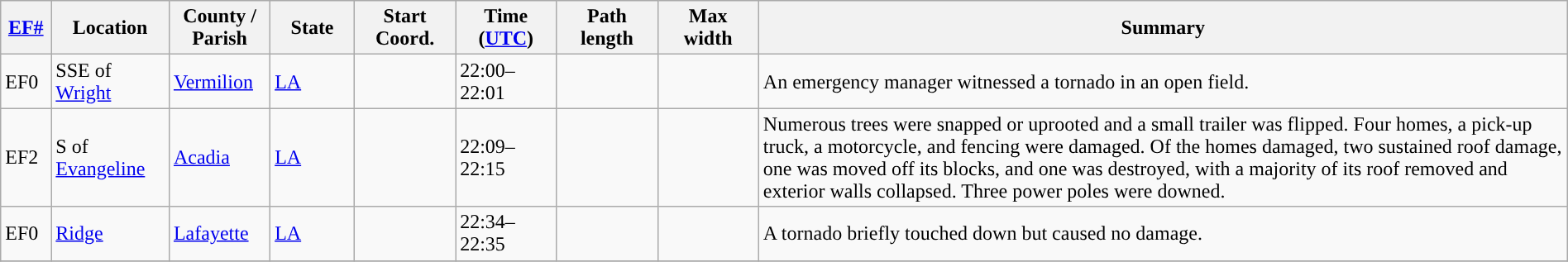<table class="wikitable sortable" style="width:100%;">
<tr>
<th scope="col"  style="width:3%; text-align:center;"><a href='#'>EF#</a></th>
<th scope="col"  style="width:7%; text-align:center;" class="unsortable">Location</th>
<th scope="col"  style="width:6%; text-align:center;" class="unsortable">County / Parish</th>
<th scope="col"  style="width:5%; text-align:center;">State</th>
<th scope="col"  style="width:6%; text-align:center;">Start Coord.</th>
<th scope="col"  style="width:6%; text-align:center;">Time (<a href='#'>UTC</a>)</th>
<th scope="col"  style="width:6%; text-align:center;">Path length</th>
<th scope="col"  style="width:6%; text-align:center;">Max width</th>
<th scope="col" class="unsortable" style="width:48%; text-align:center;">Summary</th>
</tr>
<tr>
<td>EF0</td>
<td>SSE of <a href='#'>Wright</a></td>
<td><a href='#'>Vermilion</a></td>
<td><a href='#'>LA</a></td>
<td></td>
<td>22:00–22:01</td>
<td></td>
<td></td>
<td>An emergency manager witnessed a tornado in an open field.</td>
</tr>
<tr>
<td>EF2</td>
<td>S of <a href='#'>Evangeline</a></td>
<td><a href='#'>Acadia</a></td>
<td><a href='#'>LA</a></td>
<td></td>
<td>22:09–22:15</td>
<td></td>
<td></td>
<td>Numerous trees were snapped or uprooted and a small trailer was flipped. Four homes, a pick-up truck, a motorcycle, and fencing were damaged. Of the homes damaged, two sustained roof damage, one was moved off its blocks, and one was destroyed, with a majority of its roof removed and exterior walls collapsed. Three power poles were downed.</td>
</tr>
<tr>
<td>EF0</td>
<td><a href='#'>Ridge</a></td>
<td><a href='#'>Lafayette</a></td>
<td><a href='#'>LA</a></td>
<td></td>
<td>22:34–22:35</td>
<td></td>
<td></td>
<td>A tornado briefly touched down but caused no damage.</td>
</tr>
<tr>
</tr>
</table>
